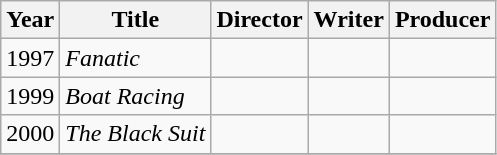<table class="wikitable">
<tr>
<th>Year</th>
<th>Title</th>
<th>Director</th>
<th>Writer</th>
<th>Producer</th>
</tr>
<tr>
<td>1997</td>
<td><em>Fanatic</em></td>
<td></td>
<td></td>
<td></td>
</tr>
<tr>
<td>1999</td>
<td><em>Boat Racing</em></td>
<td></td>
<td></td>
<td></td>
</tr>
<tr>
<td>2000</td>
<td><em>The Black Suit</em></td>
<td></td>
<td></td>
<td></td>
</tr>
<tr>
</tr>
</table>
